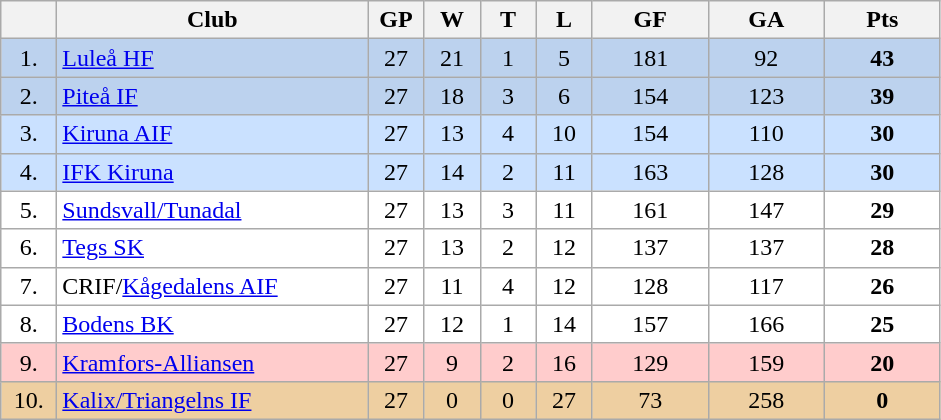<table class="wikitable">
<tr>
<th width="30"></th>
<th width="200">Club</th>
<th width="30">GP</th>
<th width="30">W</th>
<th width="30">T</th>
<th width="30">L</th>
<th width="70">GF</th>
<th width="70">GA</th>
<th width="70">Pts</th>
</tr>
<tr bgcolor="#BCD2EE" align="center">
<td>1.</td>
<td align="left"><a href='#'>Luleå HF</a></td>
<td>27</td>
<td>21</td>
<td>1</td>
<td>5</td>
<td>181</td>
<td>92</td>
<td><strong>43</strong></td>
</tr>
<tr bgcolor="#BCD2EE" align="center">
<td>2.</td>
<td align="left"><a href='#'>Piteå IF</a></td>
<td>27</td>
<td>18</td>
<td>3</td>
<td>6</td>
<td>154</td>
<td>123</td>
<td><strong>39</strong></td>
</tr>
<tr bgcolor="#CAE1FF" align="center">
<td>3.</td>
<td align="left"><a href='#'>Kiruna AIF</a></td>
<td>27</td>
<td>13</td>
<td>4</td>
<td>10</td>
<td>154</td>
<td>110</td>
<td><strong>30</strong></td>
</tr>
<tr bgcolor="#CAE1FF" align="center">
<td>4.</td>
<td align="left"><a href='#'>IFK Kiruna</a></td>
<td>27</td>
<td>14</td>
<td>2</td>
<td>11</td>
<td>163</td>
<td>128</td>
<td><strong>30</strong></td>
</tr>
<tr bgcolor="#FFFFFF" align="center">
<td>5.</td>
<td align="left"><a href='#'>Sundsvall/Tunadal</a></td>
<td>27</td>
<td>13</td>
<td>3</td>
<td>11</td>
<td>161</td>
<td>147</td>
<td><strong>29</strong></td>
</tr>
<tr bgcolor="#FFFFFF" align="center">
<td>6.</td>
<td align="left"><a href='#'>Tegs SK</a></td>
<td>27</td>
<td>13</td>
<td>2</td>
<td>12</td>
<td>137</td>
<td>137</td>
<td><strong>28</strong></td>
</tr>
<tr bgcolor="#FFFFFF" align="center">
<td>7.</td>
<td align="left">CRIF/<a href='#'>Kågedalens AIF</a></td>
<td>27</td>
<td>11</td>
<td>4</td>
<td>12</td>
<td>128</td>
<td>117</td>
<td><strong>26</strong></td>
</tr>
<tr bgcolor="#FFFFFF" align="center">
<td>8.</td>
<td align="left"><a href='#'>Bodens BK</a></td>
<td>27</td>
<td>12</td>
<td>1</td>
<td>14</td>
<td>157</td>
<td>166</td>
<td><strong>25</strong></td>
</tr>
<tr bgcolor="#FFCCCC" align="center">
<td>9.</td>
<td align="left"><a href='#'>Kramfors-Alliansen</a></td>
<td>27</td>
<td>9</td>
<td>2</td>
<td>16</td>
<td>129</td>
<td>159</td>
<td><strong>20</strong></td>
</tr>
<tr bgcolor="#EECFA1" align="center">
<td>10.</td>
<td align="left"><a href='#'>Kalix/Triangelns IF</a></td>
<td>27</td>
<td>0</td>
<td>0</td>
<td>27</td>
<td>73</td>
<td>258</td>
<td><strong>0</strong></td>
</tr>
</table>
